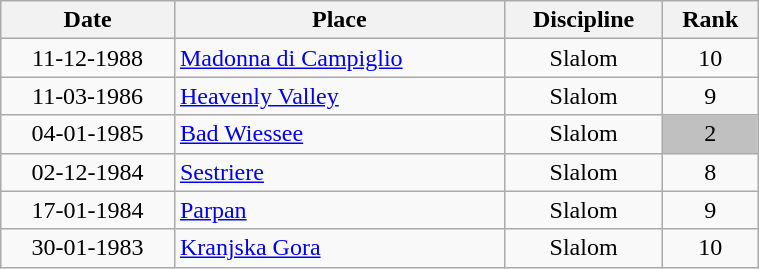<table class="wikitable" width=40% style="font-size:100%; text-align:center;">
<tr>
<th>Date</th>
<th>Place</th>
<th>Discipline</th>
<th>Rank</th>
</tr>
<tr>
<td>11-12-1988</td>
<td align=left> <a href='#'>Madonna di Campiglio</a></td>
<td>Slalom</td>
<td>10</td>
</tr>
<tr>
<td>11-03-1986</td>
<td align=left> <a href='#'>Heavenly Valley</a></td>
<td>Slalom</td>
<td>9</td>
</tr>
<tr>
<td>04-01-1985</td>
<td align=left> <a href='#'>Bad Wiessee</a></td>
<td>Slalom</td>
<td bgcolor=silver>2</td>
</tr>
<tr>
<td>02-12-1984</td>
<td align=left> <a href='#'>Sestriere</a></td>
<td>Slalom</td>
<td>8</td>
</tr>
<tr>
<td>17-01-1984</td>
<td align=left> <a href='#'>Parpan</a></td>
<td>Slalom</td>
<td>9</td>
</tr>
<tr>
<td>30-01-1983</td>
<td align=left> <a href='#'>Kranjska Gora</a></td>
<td>Slalom</td>
<td>10</td>
</tr>
</table>
